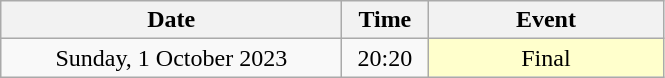<table class = "wikitable" style="text-align:center;">
<tr>
<th width=220>Date</th>
<th width=50>Time</th>
<th width=150>Event</th>
</tr>
<tr>
<td>Sunday, 1 October 2023</td>
<td>20:20</td>
<td bgcolor=ffffcc>Final</td>
</tr>
</table>
